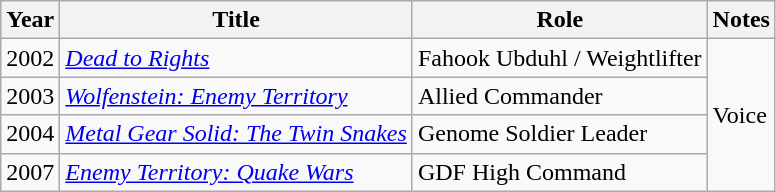<table class="wikitable sortable">
<tr>
<th>Year</th>
<th>Title</th>
<th>Role</th>
<th>Notes</th>
</tr>
<tr>
<td>2002</td>
<td><a href='#'><em>Dead to Rights</em></a></td>
<td>Fahook Ubduhl / Weightlifter</td>
<td rowspan="4">Voice</td>
</tr>
<tr>
<td>2003</td>
<td><em><a href='#'>Wolfenstein: Enemy Territory</a></em></td>
<td>Allied Commander</td>
</tr>
<tr>
<td>2004</td>
<td><em><a href='#'>Metal Gear Solid: The Twin Snakes</a></em></td>
<td>Genome Soldier Leader</td>
</tr>
<tr>
<td>2007</td>
<td><em><a href='#'>Enemy Territory: Quake Wars</a></em></td>
<td>GDF High Command</td>
</tr>
</table>
